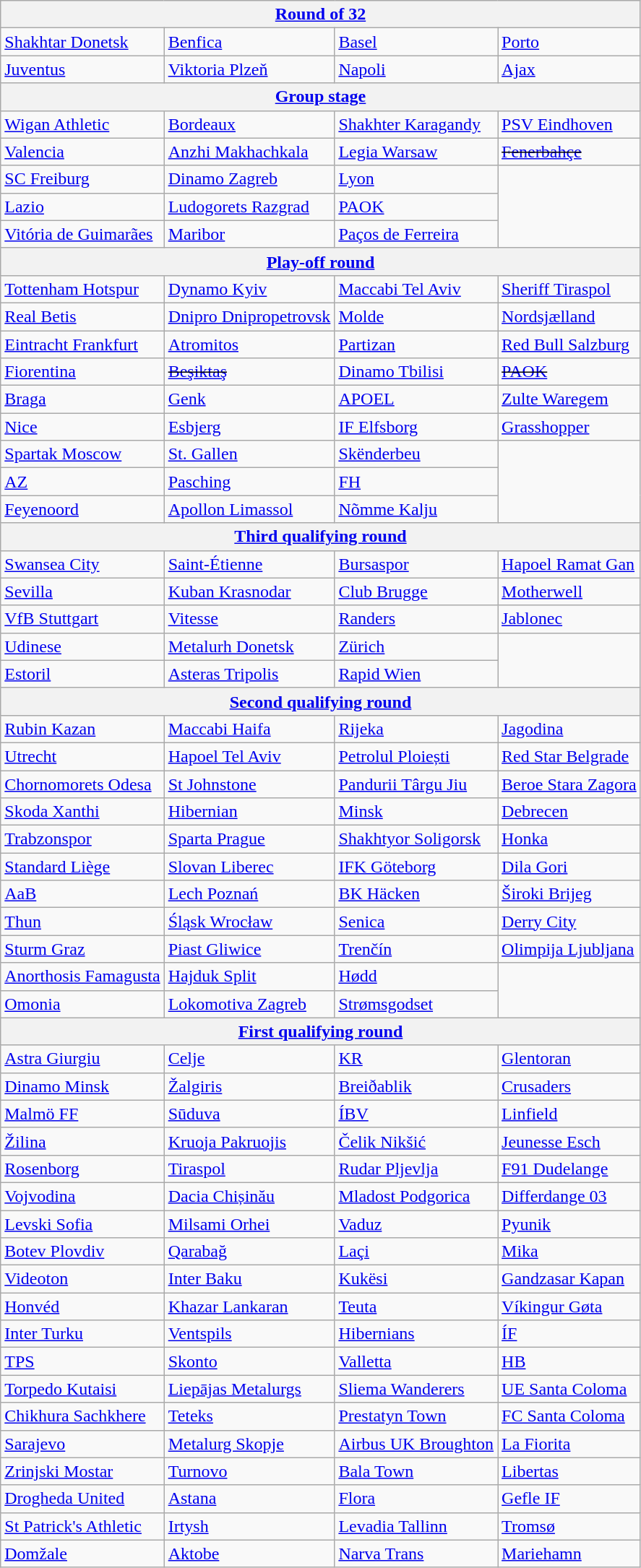<table class="wikitable">
<tr>
<th colspan=4><a href='#'>Round of 32</a></th>
</tr>
<tr>
<td> <a href='#'>Shakhtar Donetsk</a> </td>
<td> <a href='#'>Benfica</a> </td>
<td> <a href='#'>Basel</a> </td>
<td> <a href='#'>Porto</a> </td>
</tr>
<tr>
<td> <a href='#'>Juventus</a> </td>
<td> <a href='#'>Viktoria Plzeň</a> </td>
<td> <a href='#'>Napoli</a> </td>
<td> <a href='#'>Ajax</a> </td>
</tr>
<tr>
<th colspan=4><a href='#'>Group stage</a></th>
</tr>
<tr>
<td> <a href='#'>Wigan Athletic</a> </td>
<td> <a href='#'>Bordeaux</a> </td>
<td> <a href='#'>Shakhter Karagandy</a> </td>
<td> <a href='#'>PSV Eindhoven</a> </td>
</tr>
<tr>
<td> <a href='#'>Valencia</a> </td>
<td> <a href='#'>Anzhi Makhachkala</a> </td>
<td> <a href='#'>Legia Warsaw</a> </td>
<td> <s><a href='#'>Fenerbahçe</a></s> </td>
</tr>
<tr>
<td> <a href='#'>SC Freiburg</a> </td>
<td> <a href='#'>Dinamo Zagreb</a> </td>
<td> <a href='#'>Lyon</a> </td>
<td rowspan=3></td>
</tr>
<tr>
<td> <a href='#'>Lazio</a> </td>
<td> <a href='#'>Ludogorets Razgrad</a> </td>
<td> <a href='#'>PAOK</a> </td>
</tr>
<tr>
<td> <a href='#'>Vitória de Guimarães</a> </td>
<td> <a href='#'>Maribor</a> </td>
<td> <a href='#'>Paços de Ferreira</a> </td>
</tr>
<tr>
<th colspan=4><a href='#'>Play-off round</a></th>
</tr>
<tr>
<td> <a href='#'>Tottenham Hotspur</a> </td>
<td> <a href='#'>Dynamo Kyiv</a> </td>
<td> <a href='#'>Maccabi Tel Aviv</a> </td>
<td> <a href='#'>Sheriff Tiraspol</a> </td>
</tr>
<tr>
<td> <a href='#'>Real Betis</a> </td>
<td> <a href='#'>Dnipro Dnipropetrovsk</a> </td>
<td> <a href='#'>Molde</a> </td>
<td> <a href='#'>Nordsjælland</a> </td>
</tr>
<tr>
<td> <a href='#'>Eintracht Frankfurt</a> </td>
<td> <a href='#'>Atromitos</a> </td>
<td> <a href='#'>Partizan</a> </td>
<td> <a href='#'>Red Bull Salzburg</a> </td>
</tr>
<tr>
<td> <a href='#'>Fiorentina</a> </td>
<td> <s><a href='#'>Beşiktaş</a></s> </td>
<td> <a href='#'>Dinamo Tbilisi</a> </td>
<td> <s><a href='#'>PAOK</a></s> </td>
</tr>
<tr>
<td> <a href='#'>Braga</a> </td>
<td> <a href='#'>Genk</a> </td>
<td> <a href='#'>APOEL</a> </td>
<td> <a href='#'>Zulte Waregem</a> </td>
</tr>
<tr>
<td> <a href='#'>Nice</a> </td>
<td> <a href='#'>Esbjerg</a> </td>
<td> <a href='#'>IF Elfsborg</a> </td>
<td> <a href='#'>Grasshopper</a> </td>
</tr>
<tr>
<td> <a href='#'>Spartak Moscow</a> </td>
<td> <a href='#'>St. Gallen</a> </td>
<td> <a href='#'>Skënderbeu</a> </td>
<td rowspan=3></td>
</tr>
<tr>
<td> <a href='#'>AZ</a> </td>
<td> <a href='#'>Pasching</a> </td>
<td> <a href='#'>FH</a> </td>
</tr>
<tr>
<td> <a href='#'>Feyenoord</a> </td>
<td> <a href='#'>Apollon Limassol</a> </td>
<td> <a href='#'>Nõmme Kalju</a> </td>
</tr>
<tr>
<th colspan=4><a href='#'>Third qualifying round</a></th>
</tr>
<tr>
<td> <a href='#'>Swansea City</a> </td>
<td> <a href='#'>Saint-Étienne</a> </td>
<td> <a href='#'>Bursaspor</a> </td>
<td> <a href='#'>Hapoel Ramat Gan</a> </td>
</tr>
<tr>
<td> <a href='#'>Sevilla</a> </td>
<td> <a href='#'>Kuban Krasnodar</a> </td>
<td> <a href='#'>Club Brugge</a> </td>
<td> <a href='#'>Motherwell</a> </td>
</tr>
<tr>
<td> <a href='#'>VfB Stuttgart</a> </td>
<td> <a href='#'>Vitesse</a> </td>
<td> <a href='#'>Randers</a> </td>
<td> <a href='#'>Jablonec</a> </td>
</tr>
<tr>
<td> <a href='#'>Udinese</a> </td>
<td> <a href='#'>Metalurh Donetsk</a> </td>
<td> <a href='#'>Zürich</a> </td>
<td rowspan=2></td>
</tr>
<tr>
<td> <a href='#'>Estoril</a> </td>
<td> <a href='#'>Asteras Tripolis</a> </td>
<td> <a href='#'>Rapid Wien</a> </td>
</tr>
<tr>
<th colspan=4><a href='#'>Second qualifying round</a></th>
</tr>
<tr>
<td> <a href='#'>Rubin Kazan</a> </td>
<td> <a href='#'>Maccabi Haifa</a> </td>
<td> <a href='#'>Rijeka</a> </td>
<td> <a href='#'>Jagodina</a> </td>
</tr>
<tr>
<td> <a href='#'>Utrecht</a> </td>
<td> <a href='#'>Hapoel Tel Aviv</a> </td>
<td> <a href='#'>Petrolul Ploiești</a> </td>
<td> <a href='#'>Red Star Belgrade</a> </td>
</tr>
<tr>
<td> <a href='#'>Chornomorets Odesa</a> </td>
<td> <a href='#'>St Johnstone</a> </td>
<td> <a href='#'>Pandurii Târgu Jiu</a> </td>
<td> <a href='#'>Beroe Stara Zagora</a> </td>
</tr>
<tr>
<td> <a href='#'>Skoda Xanthi</a> </td>
<td> <a href='#'>Hibernian</a> </td>
<td> <a href='#'>Minsk</a> </td>
<td> <a href='#'>Debrecen</a> </td>
</tr>
<tr>
<td> <a href='#'>Trabzonspor</a> </td>
<td> <a href='#'>Sparta Prague</a> </td>
<td> <a href='#'>Shakhtyor Soligorsk</a> </td>
<td> <a href='#'>Honka</a> </td>
</tr>
<tr>
<td> <a href='#'>Standard Liège</a> </td>
<td> <a href='#'>Slovan Liberec</a> </td>
<td> <a href='#'>IFK Göteborg</a> </td>
<td> <a href='#'>Dila Gori</a> </td>
</tr>
<tr>
<td> <a href='#'>AaB</a> </td>
<td> <a href='#'>Lech Poznań</a> </td>
<td> <a href='#'>BK Häcken</a> </td>
<td> <a href='#'>Široki Brijeg</a> </td>
</tr>
<tr>
<td> <a href='#'>Thun</a> </td>
<td> <a href='#'>Śląsk Wrocław</a> </td>
<td> <a href='#'>Senica</a> </td>
<td> <a href='#'>Derry City</a> </td>
</tr>
<tr>
<td> <a href='#'>Sturm Graz</a> </td>
<td> <a href='#'>Piast Gliwice</a> </td>
<td> <a href='#'>Trenčín</a> </td>
<td> <a href='#'>Olimpija Ljubljana</a> </td>
</tr>
<tr>
<td> <a href='#'>Anorthosis Famagusta</a> </td>
<td> <a href='#'>Hajduk Split</a> </td>
<td> <a href='#'>Hødd</a> </td>
<td rowspan=2></td>
</tr>
<tr>
<td> <a href='#'>Omonia</a> </td>
<td> <a href='#'>Lokomotiva Zagreb</a> </td>
<td> <a href='#'>Strømsgodset</a> </td>
</tr>
<tr>
<th colspan=4><a href='#'>First qualifying round</a></th>
</tr>
<tr>
<td> <a href='#'>Astra Giurgiu</a> </td>
<td> <a href='#'>Celje</a> </td>
<td> <a href='#'>KR</a> </td>
<td> <a href='#'>Glentoran</a> </td>
</tr>
<tr>
<td> <a href='#'>Dinamo Minsk</a> </td>
<td> <a href='#'>Žalgiris</a> </td>
<td> <a href='#'>Breiðablik</a> </td>
<td> <a href='#'>Crusaders</a> </td>
</tr>
<tr>
<td> <a href='#'>Malmö FF</a> </td>
<td> <a href='#'>Sūduva</a> </td>
<td> <a href='#'>ÍBV</a> </td>
<td> <a href='#'>Linfield</a> </td>
</tr>
<tr>
<td> <a href='#'>Žilina</a> </td>
<td> <a href='#'>Kruoja Pakruojis</a> </td>
<td> <a href='#'>Čelik Nikšić</a> </td>
<td> <a href='#'>Jeunesse Esch</a> </td>
</tr>
<tr>
<td> <a href='#'>Rosenborg</a> </td>
<td> <a href='#'>Tiraspol</a> </td>
<td> <a href='#'>Rudar Pljevlja</a> </td>
<td> <a href='#'>F91 Dudelange</a> </td>
</tr>
<tr>
<td> <a href='#'>Vojvodina</a> </td>
<td> <a href='#'>Dacia Chișinău</a> </td>
<td> <a href='#'>Mladost Podgorica</a> </td>
<td> <a href='#'>Differdange 03</a> </td>
</tr>
<tr>
<td> <a href='#'>Levski Sofia</a> </td>
<td> <a href='#'>Milsami Orhei</a> </td>
<td> <a href='#'>Vaduz</a> </td>
<td> <a href='#'>Pyunik</a> </td>
</tr>
<tr>
<td> <a href='#'>Botev Plovdiv</a> </td>
<td> <a href='#'>Qarabağ</a> </td>
<td> <a href='#'>Laçi</a> </td>
<td> <a href='#'>Mika</a> </td>
</tr>
<tr>
<td> <a href='#'>Videoton</a> </td>
<td> <a href='#'>Inter Baku</a> </td>
<td> <a href='#'>Kukësi</a> </td>
<td> <a href='#'>Gandzasar Kapan</a> </td>
</tr>
<tr>
<td> <a href='#'>Honvéd</a> </td>
<td> <a href='#'>Khazar Lankaran</a> </td>
<td> <a href='#'>Teuta</a> </td>
<td> <a href='#'>Víkingur Gøta</a> </td>
</tr>
<tr>
<td> <a href='#'>Inter Turku</a> </td>
<td> <a href='#'>Ventspils</a> </td>
<td> <a href='#'>Hibernians</a> </td>
<td> <a href='#'>ÍF</a> </td>
</tr>
<tr>
<td> <a href='#'>TPS</a> </td>
<td> <a href='#'>Skonto</a> </td>
<td> <a href='#'>Valletta</a> </td>
<td> <a href='#'>HB</a> </td>
</tr>
<tr>
<td> <a href='#'>Torpedo Kutaisi</a> </td>
<td> <a href='#'>Liepājas Metalurgs</a> </td>
<td> <a href='#'>Sliema Wanderers</a> </td>
<td> <a href='#'>UE Santa Coloma</a> </td>
</tr>
<tr>
<td> <a href='#'>Chikhura Sachkhere</a> </td>
<td> <a href='#'>Teteks</a> </td>
<td> <a href='#'>Prestatyn Town</a> </td>
<td> <a href='#'>FC Santa Coloma</a> </td>
</tr>
<tr>
<td> <a href='#'>Sarajevo</a> </td>
<td> <a href='#'>Metalurg Skopje</a> </td>
<td> <a href='#'>Airbus UK Broughton</a> </td>
<td> <a href='#'>La Fiorita</a> </td>
</tr>
<tr>
<td> <a href='#'>Zrinjski Mostar</a> </td>
<td> <a href='#'>Turnovo</a> </td>
<td> <a href='#'>Bala Town</a> </td>
<td> <a href='#'>Libertas</a> </td>
</tr>
<tr>
<td> <a href='#'>Drogheda United</a> </td>
<td> <a href='#'>Astana</a> </td>
<td> <a href='#'>Flora</a> </td>
<td> <a href='#'>Gefle IF</a> </td>
</tr>
<tr>
<td> <a href='#'>St Patrick's Athletic</a> </td>
<td> <a href='#'>Irtysh</a> </td>
<td> <a href='#'>Levadia Tallinn</a> </td>
<td> <a href='#'>Tromsø</a> </td>
</tr>
<tr>
<td> <a href='#'>Domžale</a> </td>
<td> <a href='#'>Aktobe</a> </td>
<td> <a href='#'>Narva Trans</a> </td>
<td> <a href='#'>Mariehamn</a> </td>
</tr>
</table>
